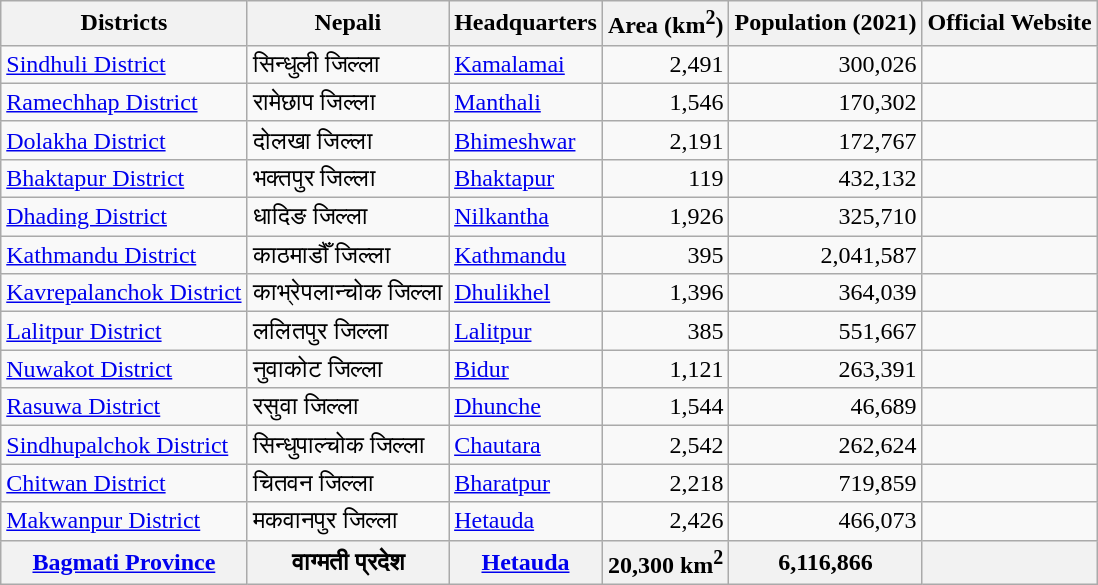<table class="wikitable sortable static-row-numbers static-row-header-text">
<tr style="text-align:center;">
<th>Districts</th>
<th>Nepali</th>
<th>Headquarters</th>
<th>Area (km<sup>2</sup>)</th>
<th>Population (2021)</th>
<th>Official Website</th>
</tr>
<tr>
<td><a href='#'>Sindhuli District</a></td>
<td>सिन्धुली जिल्ला</td>
<td><a href='#'>Kamalamai</a></td>
<td align=right>2,491</td>
<td align=right>300,026</td>
<td></td>
</tr>
<tr>
<td><a href='#'>Ramechhap District</a></td>
<td>रामेछाप जिल्ला</td>
<td><a href='#'>Manthali</a></td>
<td align=right>1,546</td>
<td align=right>170,302</td>
<td></td>
</tr>
<tr>
<td><a href='#'>Dolakha District</a></td>
<td>दोलखा जिल्ला</td>
<td><a href='#'>Bhimeshwar</a></td>
<td align=right>2,191</td>
<td align=right>172,767</td>
<td></td>
</tr>
<tr>
<td><a href='#'>Bhaktapur District</a></td>
<td>भक्तपुर जिल्ला</td>
<td><a href='#'>Bhaktapur</a></td>
<td align=right>119</td>
<td align=right>432,132</td>
<td></td>
</tr>
<tr>
<td><a href='#'>Dhading District</a></td>
<td>धादिङ जिल्ला</td>
<td><a href='#'>Nilkantha</a></td>
<td align=right>1,926</td>
<td align=right>325,710</td>
<td></td>
</tr>
<tr>
<td><a href='#'>Kathmandu District</a></td>
<td>काठमाडौँ जिल्ला</td>
<td><a href='#'>Kathmandu</a></td>
<td align=right>395</td>
<td align=right>2,041,587</td>
<td></td>
</tr>
<tr>
<td><a href='#'>Kavrepalanchok District</a></td>
<td>काभ्रेपलान्चोक जिल्ला</td>
<td><a href='#'>Dhulikhel</a></td>
<td align=right>1,396</td>
<td align=right>364,039</td>
<td></td>
</tr>
<tr>
<td><a href='#'>Lalitpur District</a></td>
<td>ललितपुर जिल्ला</td>
<td><a href='#'>Lalitpur</a></td>
<td align=right>385</td>
<td align=right>551,667</td>
<td></td>
</tr>
<tr>
<td><a href='#'>Nuwakot District</a></td>
<td>नुवाकोट जिल्ला</td>
<td><a href='#'>Bidur</a></td>
<td align=right>1,121</td>
<td align=right>263,391</td>
<td></td>
</tr>
<tr>
<td><a href='#'>Rasuwa District</a></td>
<td>रसुवा जिल्ला</td>
<td><a href='#'>Dhunche</a></td>
<td align=right>1,544</td>
<td align=right>46,689</td>
<td></td>
</tr>
<tr>
<td><a href='#'>Sindhupalchok District</a></td>
<td>सिन्धुपाल्चोक जिल्ला</td>
<td><a href='#'>Chautara</a></td>
<td align=right>2,542</td>
<td align=right>262,624</td>
<td></td>
</tr>
<tr>
<td><a href='#'>Chitwan District</a></td>
<td>चितवन जिल्ला</td>
<td><a href='#'>Bharatpur</a></td>
<td align=right>2,218</td>
<td align=right>719,859</td>
<td></td>
</tr>
<tr>
<td><a href='#'>Makwanpur District</a></td>
<td>मकवानपुर जिल्ला</td>
<td><a href='#'>Hetauda</a></td>
<td align=right>2,426</td>
<td align=right>466,073</td>
<td></td>
</tr>
<tr>
<th><a href='#'>Bagmati Province</a></th>
<th>वाग्मती <strong>प्रदेश</strong></th>
<th><strong><a href='#'>Hetauda</a></strong></th>
<th><strong>20,300 km<sup>2</sup></strong></th>
<th><strong>6,116,866</strong></th>
<th></th>
</tr>
</table>
